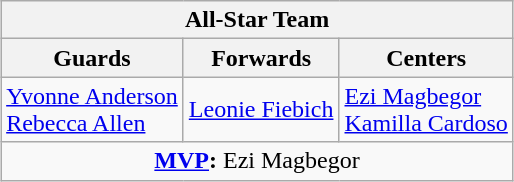<table class=wikitable style="margin:auto">
<tr>
<th colspan=3 align=center>All-Star Team</th>
</tr>
<tr>
<th>Guards</th>
<th>Forwards</th>
<th>Centers</th>
</tr>
<tr>
<td> <a href='#'>Yvonne Anderson</a><br> <a href='#'>Rebecca Allen</a></td>
<td valign=center> <a href='#'>Leonie Fiebich</a></td>
<td> <a href='#'>Ezi Magbegor</a><br> <a href='#'>Kamilla Cardoso</a></td>
</tr>
<tr>
<td colspan=3 align=center><strong><a href='#'>MVP</a>:</strong>  Ezi Magbegor</td>
</tr>
</table>
